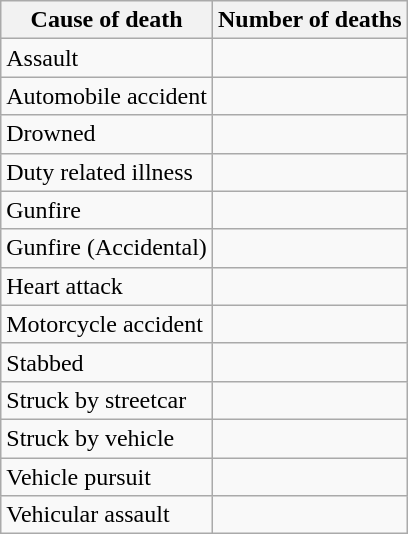<table class="wikitable">
<tr>
<th>Cause of death</th>
<th>Number of deaths</th>
</tr>
<tr>
<td>Assault</td>
<td></td>
</tr>
<tr>
<td>Automobile accident</td>
<td></td>
</tr>
<tr>
<td>Drowned</td>
<td></td>
</tr>
<tr>
<td>Duty related illness</td>
<td></td>
</tr>
<tr>
<td>Gunfire</td>
<td></td>
</tr>
<tr>
<td>Gunfire (Accidental)</td>
<td></td>
</tr>
<tr>
<td>Heart attack</td>
<td></td>
</tr>
<tr>
<td>Motorcycle accident</td>
<td></td>
</tr>
<tr>
<td>Stabbed</td>
<td></td>
</tr>
<tr>
<td>Struck by streetcar</td>
<td></td>
</tr>
<tr>
<td>Struck by vehicle</td>
<td></td>
</tr>
<tr>
<td>Vehicle pursuit</td>
<td></td>
</tr>
<tr>
<td>Vehicular assault</td>
<td></td>
</tr>
</table>
